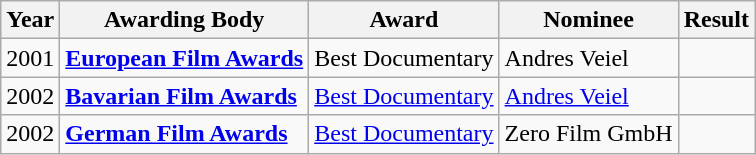<table class="wikitable">
<tr>
<th>Year</th>
<th>Awarding Body</th>
<th>Award</th>
<th>Nominee</th>
<th>Result</th>
</tr>
<tr>
<td>2001</td>
<td><strong><a href='#'>European Film Awards</a></strong></td>
<td>Best Documentary</td>
<td>Andres Veiel</td>
<td></td>
</tr>
<tr>
<td>2002</td>
<td><strong><a href='#'>Bavarian Film Awards</a></strong></td>
<td><a href='#'>Best Documentary</a></td>
<td><a href='#'>Andres Veiel</a></td>
<td></td>
</tr>
<tr>
<td>2002</td>
<td><strong><a href='#'>German Film Awards</a></strong></td>
<td><a href='#'>Best Documentary</a></td>
<td>Zero Film GmbH</td>
<td></td>
</tr>
</table>
